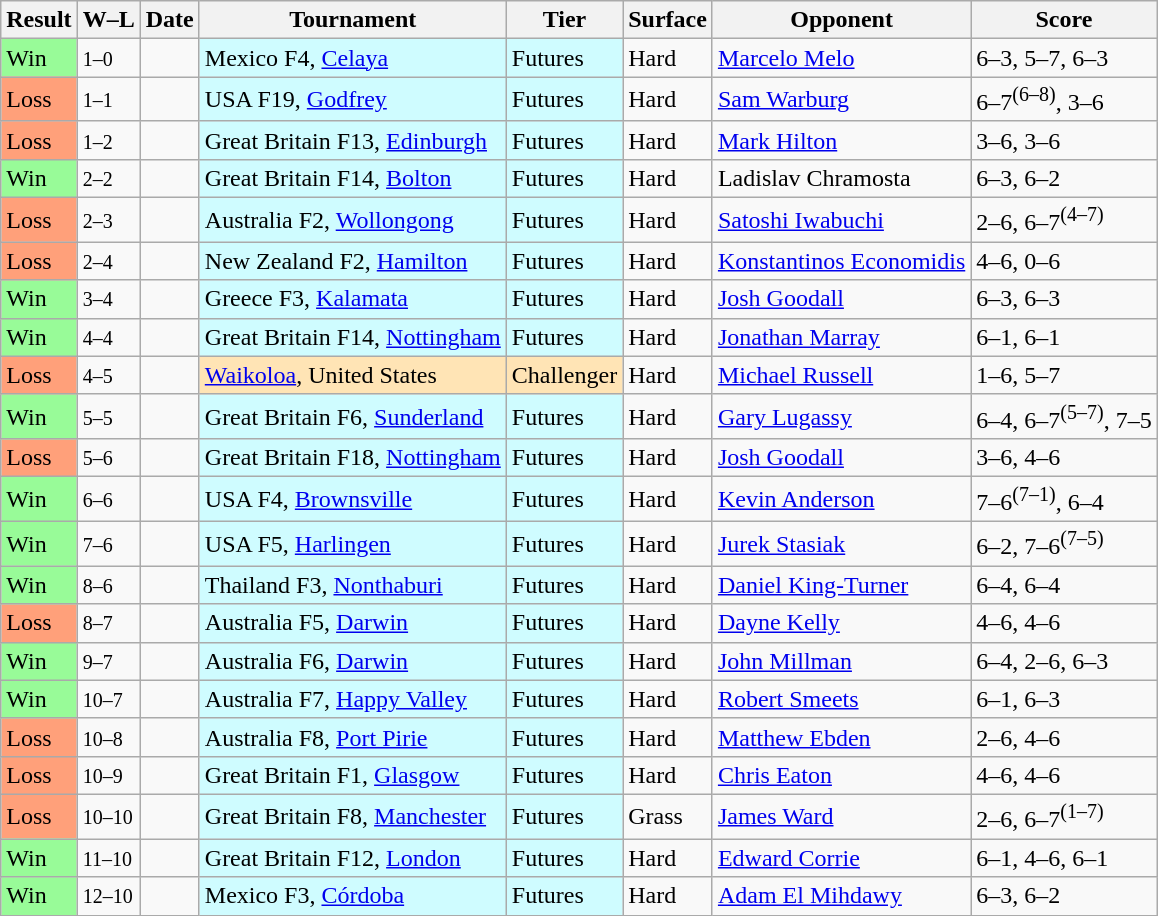<table class="sortable wikitable">
<tr>
<th>Result</th>
<th class="unsortable">W–L</th>
<th>Date</th>
<th>Tournament</th>
<th>Tier</th>
<th>Surface</th>
<th>Opponent</th>
<th class="unsortable">Score</th>
</tr>
<tr>
<td bgcolor=98FB98>Win</td>
<td><small>1–0</small></td>
<td></td>
<td style="background:#cffcff;">Mexico F4, <a href='#'>Celaya</a></td>
<td style="background:#cffcff;">Futures</td>
<td>Hard</td>
<td> <a href='#'>Marcelo Melo</a></td>
<td>6–3, 5–7, 6–3</td>
</tr>
<tr>
<td bgcolor=FFA07A>Loss</td>
<td><small>1–1</small></td>
<td></td>
<td style="background:#cffcff;">USA F19, <a href='#'>Godfrey</a></td>
<td style="background:#cffcff;">Futures</td>
<td>Hard</td>
<td> <a href='#'>Sam Warburg</a></td>
<td>6–7<sup>(6–8)</sup>, 3–6</td>
</tr>
<tr>
<td bgcolor=FFA07A>Loss</td>
<td><small>1–2</small></td>
<td></td>
<td style="background:#cffcff;">Great Britain F13, <a href='#'>Edinburgh</a></td>
<td style="background:#cffcff;">Futures</td>
<td>Hard</td>
<td> <a href='#'>Mark Hilton</a></td>
<td>3–6, 3–6</td>
</tr>
<tr>
<td bgcolor=98FB98>Win</td>
<td><small>2–2</small></td>
<td></td>
<td style="background:#cffcff;">Great Britain F14, <a href='#'>Bolton</a></td>
<td style="background:#cffcff;">Futures</td>
<td>Hard</td>
<td> Ladislav Chramosta</td>
<td>6–3, 6–2</td>
</tr>
<tr>
<td bgcolor=FFA07A>Loss</td>
<td><small>2–3</small></td>
<td></td>
<td style="background:#cffcff;">Australia F2, <a href='#'>Wollongong</a></td>
<td style="background:#cffcff;">Futures</td>
<td>Hard</td>
<td> <a href='#'>Satoshi Iwabuchi</a></td>
<td>2–6, 6–7<sup>(4–7)</sup></td>
</tr>
<tr>
<td bgcolor=FFA07A>Loss</td>
<td><small>2–4</small></td>
<td></td>
<td style="background:#cffcff;">New Zealand F2, <a href='#'>Hamilton</a></td>
<td style="background:#cffcff;">Futures</td>
<td>Hard</td>
<td> <a href='#'>Konstantinos Economidis</a></td>
<td>4–6, 0–6</td>
</tr>
<tr>
<td bgcolor=98FB98>Win</td>
<td><small>3–4</small></td>
<td></td>
<td style="background:#cffcff;">Greece F3, <a href='#'>Kalamata</a></td>
<td style="background:#cffcff;">Futures</td>
<td>Hard</td>
<td> <a href='#'>Josh Goodall</a></td>
<td>6–3, 6–3</td>
</tr>
<tr>
<td bgcolor=98FB98>Win</td>
<td><small>4–4</small></td>
<td></td>
<td style="background:#cffcff;">Great Britain F14, <a href='#'>Nottingham</a></td>
<td style="background:#cffcff;">Futures</td>
<td>Hard</td>
<td> <a href='#'>Jonathan Marray</a></td>
<td>6–1, 6–1</td>
</tr>
<tr>
<td bgcolor=FFA07A>Loss</td>
<td><small>4–5</small></td>
<td></td>
<td style="background:moccasin;"><a href='#'>Waikoloa</a>, United States</td>
<td style="background:moccasin;">Challenger</td>
<td>Hard</td>
<td> <a href='#'>Michael Russell</a></td>
<td>1–6, 5–7</td>
</tr>
<tr>
<td bgcolor=98FB98>Win</td>
<td><small>5–5</small></td>
<td></td>
<td style="background:#cffcff;">Great Britain F6, <a href='#'>Sunderland</a></td>
<td style="background:#cffcff;">Futures</td>
<td>Hard</td>
<td> <a href='#'>Gary Lugassy</a></td>
<td>6–4, 6–7<sup>(5–7)</sup>, 7–5</td>
</tr>
<tr>
<td bgcolor=FFA07A>Loss</td>
<td><small>5–6</small></td>
<td></td>
<td style="background:#cffcff;">Great Britain F18, <a href='#'>Nottingham</a></td>
<td style="background:#cffcff;">Futures</td>
<td>Hard</td>
<td> <a href='#'>Josh Goodall</a></td>
<td>3–6, 4–6</td>
</tr>
<tr>
<td bgcolor=98FB98>Win</td>
<td><small>6–6</small></td>
<td></td>
<td style="background:#cffcff;">USA F4, <a href='#'>Brownsville</a></td>
<td style="background:#cffcff;">Futures</td>
<td>Hard</td>
<td> <a href='#'>Kevin Anderson</a></td>
<td>7–6<sup>(7–1)</sup>, 6–4</td>
</tr>
<tr>
<td bgcolor=98FB98>Win</td>
<td><small>7–6</small></td>
<td></td>
<td style="background:#cffcff;">USA F5, <a href='#'>Harlingen</a></td>
<td style="background:#cffcff;">Futures</td>
<td>Hard</td>
<td> <a href='#'>Jurek Stasiak</a></td>
<td>6–2, 7–6<sup>(7–5)</sup></td>
</tr>
<tr>
<td bgcolor=98FB98>Win</td>
<td><small>8–6</small></td>
<td></td>
<td style="background:#cffcff;">Thailand F3, <a href='#'>Nonthaburi</a></td>
<td style="background:#cffcff;">Futures</td>
<td>Hard</td>
<td> <a href='#'>Daniel King-Turner</a></td>
<td>6–4, 6–4</td>
</tr>
<tr>
<td bgcolor=FFA07A>Loss</td>
<td><small>8–7</small></td>
<td></td>
<td style="background:#cffcff;">Australia F5, <a href='#'>Darwin</a></td>
<td style="background:#cffcff;">Futures</td>
<td>Hard</td>
<td> <a href='#'>Dayne Kelly</a></td>
<td>4–6, 4–6</td>
</tr>
<tr>
<td bgcolor=98FB98>Win</td>
<td><small>9–7</small></td>
<td></td>
<td style="background:#cffcff;">Australia F6, <a href='#'>Darwin</a></td>
<td style="background:#cffcff;">Futures</td>
<td>Hard</td>
<td> <a href='#'>John Millman</a></td>
<td>6–4, 2–6, 6–3</td>
</tr>
<tr>
<td bgcolor=98FB98>Win</td>
<td><small>10–7</small></td>
<td></td>
<td style="background:#cffcff;">Australia F7, <a href='#'>Happy Valley</a></td>
<td style="background:#cffcff;">Futures</td>
<td>Hard</td>
<td> <a href='#'>Robert Smeets</a></td>
<td>6–1, 6–3</td>
</tr>
<tr>
<td bgcolor=FFA07A>Loss</td>
<td><small>10–8</small></td>
<td></td>
<td style="background:#cffcff;">Australia F8, <a href='#'>Port Pirie</a></td>
<td style="background:#cffcff;">Futures</td>
<td>Hard</td>
<td> <a href='#'>Matthew Ebden</a></td>
<td>2–6, 4–6</td>
</tr>
<tr>
<td bgcolor=FFA07A>Loss</td>
<td><small>10–9</small></td>
<td></td>
<td style="background:#cffcff;">Great Britain F1, <a href='#'>Glasgow</a></td>
<td style="background:#cffcff;">Futures</td>
<td>Hard</td>
<td> <a href='#'>Chris Eaton</a></td>
<td>4–6, 4–6</td>
</tr>
<tr>
<td bgcolor=FFA07A>Loss</td>
<td><small>10–10</small></td>
<td></td>
<td style="background:#cffcff;">Great Britain F8, <a href='#'>Manchester</a></td>
<td style="background:#cffcff;">Futures</td>
<td>Grass</td>
<td> <a href='#'>James Ward</a></td>
<td>2–6, 6–7<sup>(1–7)</sup></td>
</tr>
<tr>
<td bgcolor=98FB98>Win</td>
<td><small>11–10</small></td>
<td></td>
<td style="background:#cffcff;">Great Britain F12, <a href='#'>London</a></td>
<td style="background:#cffcff;">Futures</td>
<td>Hard</td>
<td> <a href='#'>Edward Corrie</a></td>
<td>6–1, 4–6, 6–1</td>
</tr>
<tr>
<td bgcolor=98FB98>Win</td>
<td><small>12–10</small></td>
<td></td>
<td style="background:#cffcff;">Mexico F3, <a href='#'>Córdoba</a></td>
<td style="background:#cffcff;">Futures</td>
<td>Hard</td>
<td> <a href='#'>Adam El Mihdawy</a></td>
<td>6–3, 6–2</td>
</tr>
</table>
